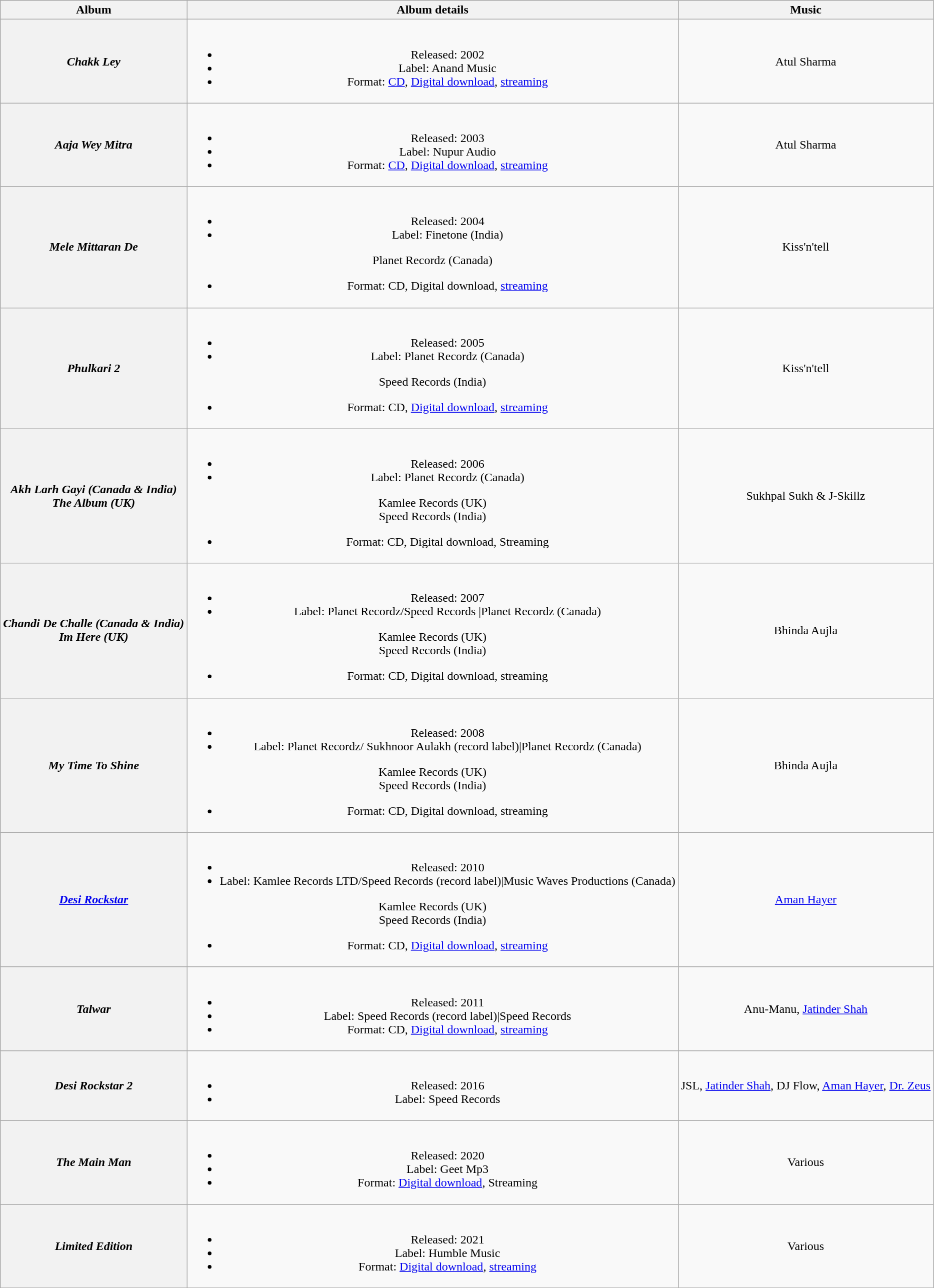<table class="wikitable plainrowheaders" style="text-align:center;">
<tr>
<th>Album</th>
<th>Album details</th>
<th>Music</th>
</tr>
<tr>
<th scope="row"><em>Chakk Ley</em></th>
<td><br><ul><li>Released: 2002</li><li>Label: Anand Music</li><li>Format: <a href='#'>CD</a>, <a href='#'>Digital download</a>, <a href='#'>streaming</a></li></ul></td>
<td>Atul Sharma</td>
</tr>
<tr>
<th scope="row"><em>Aaja Wey Mitra</em></th>
<td><br><ul><li>Released: 2003</li><li>Label: Nupur Audio</li><li>Format: <a href='#'>CD</a>, <a href='#'>Digital download</a>, <a href='#'>streaming</a></li></ul></td>
<td>Atul Sharma</td>
</tr>
<tr>
<th scope="row"><em>Mele Mittaran De</em></th>
<td><br><ul><li>Released: 2004</li><li>Label: Finetone (India)</li></ul>Planet Recordz (Canada)<ul><li>Format: CD, Digital download, <a href='#'>streaming</a></li></ul></td>
<td>Kiss'n'tell</td>
</tr>
<tr>
<th scope="row"><em>Phulkari 2</em></th>
<td><br><ul><li>Released: 2005</li><li>Label: Planet Recordz (Canada)</li></ul>Speed Records (India)<ul><li>Format: CD, <a href='#'>Digital download</a>, <a href='#'>streaming</a></li></ul></td>
<td>Kiss'n'tell</td>
</tr>
<tr>
<th scope="row"><em>Akh Larh Gayi (Canada & India)</em><br><em>The Album (UK)</em></th>
<td><br><ul><li>Released: 2006</li><li>Label: Planet Recordz (Canada)</li></ul>Kamlee Records (UK)<br>Speed Records (India)<ul><li>Format: CD, Digital download, Streaming</li></ul></td>
<td>Sukhpal Sukh & J-Skillz</td>
</tr>
<tr>
<th scope="row"><em>Chandi De Challe (Canada & India)</em><br><em>Im Here (UK)</em></th>
<td><br><ul><li>Released: 2007</li><li>Label: Planet Recordz/Speed Records |Planet Recordz (Canada)</li></ul>Kamlee Records (UK)<br>Speed Records (India)<ul><li>Format: CD, Digital download, streaming</li></ul></td>
<td>Bhinda Aujla</td>
</tr>
<tr>
<th scope="row"><em>My Time To Shine</em></th>
<td><br><ul><li>Released: 2008</li><li>Label: Planet Recordz/ Sukhnoor Aulakh (record label)|Planet Recordz (Canada)</li></ul>Kamlee Records (UK)<br>Speed Records (India)<ul><li>Format: CD, Digital download, streaming</li></ul></td>
<td>Bhinda Aujla</td>
</tr>
<tr>
<th scope="row"><em><a href='#'>Desi Rockstar</a></em></th>
<td><br><ul><li>Released: 2010</li><li>Label: Kamlee Records LTD/Speed Records (record label)|Music Waves Productions (Canada)</li></ul>Kamlee Records (UK)<br>Speed Records (India)<ul><li>Format: CD, <a href='#'>Digital download</a>, <a href='#'>streaming</a></li></ul></td>
<td><a href='#'>Aman Hayer</a></td>
</tr>
<tr>
<th scope="row"><em>Talwar</em></th>
<td><br><ul><li>Released: 2011</li><li>Label: Speed Records (record label)|Speed Records</li><li>Format: CD, <a href='#'>Digital download</a>, <a href='#'>streaming</a></li></ul></td>
<td>Anu-Manu, <a href='#'>Jatinder Shah</a></td>
</tr>
<tr>
<th scope="row"><em>Desi Rockstar 2</em></th>
<td><br><ul><li>Released: 2016</li><li>Label: Speed Records</li></ul></td>
<td>JSL, <a href='#'>Jatinder Shah</a>, DJ Flow, <a href='#'>Aman Hayer</a>, <a href='#'>Dr. Zeus</a></td>
</tr>
<tr>
<th scope="row"><em>The Main Man</em></th>
<td><br><ul><li>Released: 2020</li><li>Label: Geet Mp3</li><li>Format: <a href='#'>Digital download</a>, Streaming</li></ul></td>
<td>Various</td>
</tr>
<tr>
<th scope="row"><em>Limited Edition</em></th>
<td><br><ul><li>Released: 2021</li><li>Label: Humble Music</li><li>Format: <a href='#'>Digital download</a>, <a href='#'>streaming</a></li></ul></td>
<td>Various</td>
</tr>
</table>
